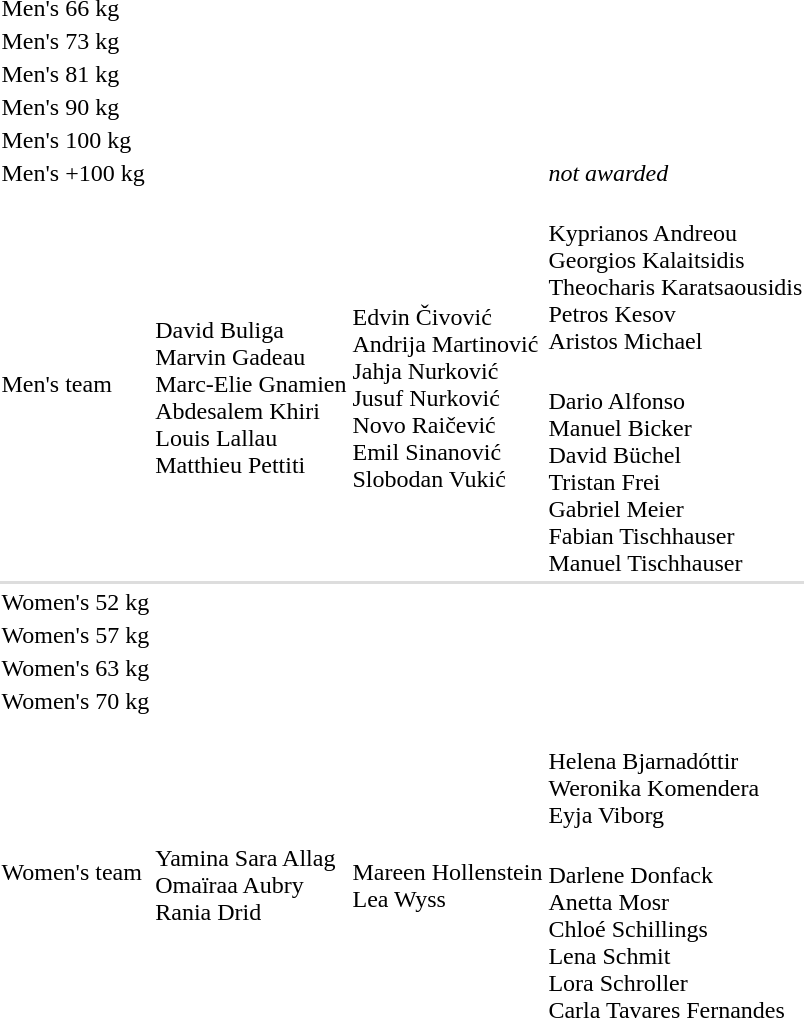<table>
<tr>
<td rowspan=2>Men's 66 kg</td>
<td rowspan=2></td>
<td rowspan=2></td>
<td></td>
</tr>
<tr>
<td></td>
</tr>
<tr>
<td rowspan=2>Men's 73 kg</td>
<td rowspan=2></td>
<td rowspan=2></td>
<td></td>
</tr>
<tr>
<td></td>
</tr>
<tr>
<td rowspan=2>Men's 81 kg</td>
<td rowspan=2></td>
<td rowspan=2></td>
<td></td>
</tr>
<tr>
<td></td>
</tr>
<tr>
<td>Men's 90 kg</td>
<td nowrap></td>
<td></td>
<td></td>
</tr>
<tr>
<td rowspan=2>Men's 100 kg</td>
<td rowspan=2></td>
<td rowspan=2></td>
<td></td>
</tr>
<tr>
<td></td>
</tr>
<tr>
<td>Men's +100 kg</td>
<td></td>
<td></td>
<td><em>not awarded</em></td>
</tr>
<tr>
<td rowspan=2>Men's team</td>
<td rowspan=2><br>David Buliga<br>Marvin Gadeau<br>Marc-Elie Gnamien<br>Abdesalem Khiri<br>Louis Lallau<br>Matthieu Pettiti</td>
<td rowspan=2><br>Edvin Čivović<br>Andrija Martinović<br>Jahja Nurković<br>Jusuf Nurković<br>Novo Raičević<br>Emil Sinanović<br>Slobodan Vukić</td>
<td nowrap><br>Kyprianos Andreou<br>Georgios Kalaitsidis<br>Theocharis Karatsaousidis<br>Petros Kesov<br>Aristos Michael</td>
</tr>
<tr>
<td><br>Dario Alfonso<br>Manuel Bicker<br>David Büchel<br>Tristan Frei<br>Gabriel Meier<br>Fabian Tischhauser<br>Manuel Tischhauser</td>
</tr>
<tr bgcolor=#dddddd>
<td colspan=4></td>
</tr>
<tr>
<td rowspan=2>Women's 52 kg</td>
<td rowspan=2></td>
<td rowspan=2 nowrap></td>
<td></td>
</tr>
<tr>
<td></td>
</tr>
<tr>
<td>Women's 57 kg</td>
<td></td>
<td></td>
<td></td>
</tr>
<tr>
<td rowspan=2>Women's 63 kg</td>
<td rowspan=2></td>
<td rowspan=2></td>
<td></td>
</tr>
<tr>
<td></td>
</tr>
<tr>
<td rowspan=2>Women's 70 kg</td>
<td rowspan=2></td>
<td rowspan=2></td>
<td></td>
</tr>
<tr>
<td></td>
</tr>
<tr>
<td rowspan=2>Women's team</td>
<td rowspan=2><br>Yamina Sara Allag<br>Omaïraa Aubry<br>Rania Drid</td>
<td rowspan=2><br>Mareen Hollenstein<br>Lea Wyss</td>
<td><br>Helena Bjarnadóttir<br>Weronika Komendera<br>Eyja Viborg</td>
</tr>
<tr>
<td nowrap><br>Darlene Donfack<br>Anetta Mosr<br>Chloé Schillings<br>Lena Schmit<br>Lora Schroller<br>Carla Tavares Fernandes</td>
</tr>
</table>
